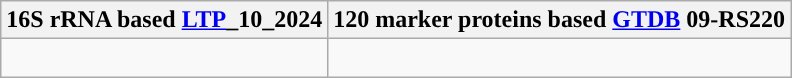<table class="wikitable">
<tr>
<th colspan=1>16S rRNA based <a href='#'>LTP</a>_10_2024</th>
<th colspan=1>120 marker proteins based <a href='#'>GTDB</a> 09-RS220</th>
</tr>
<tr>
<td style="vertical-align:top"><br></td>
<td><br></td>
</tr>
</table>
